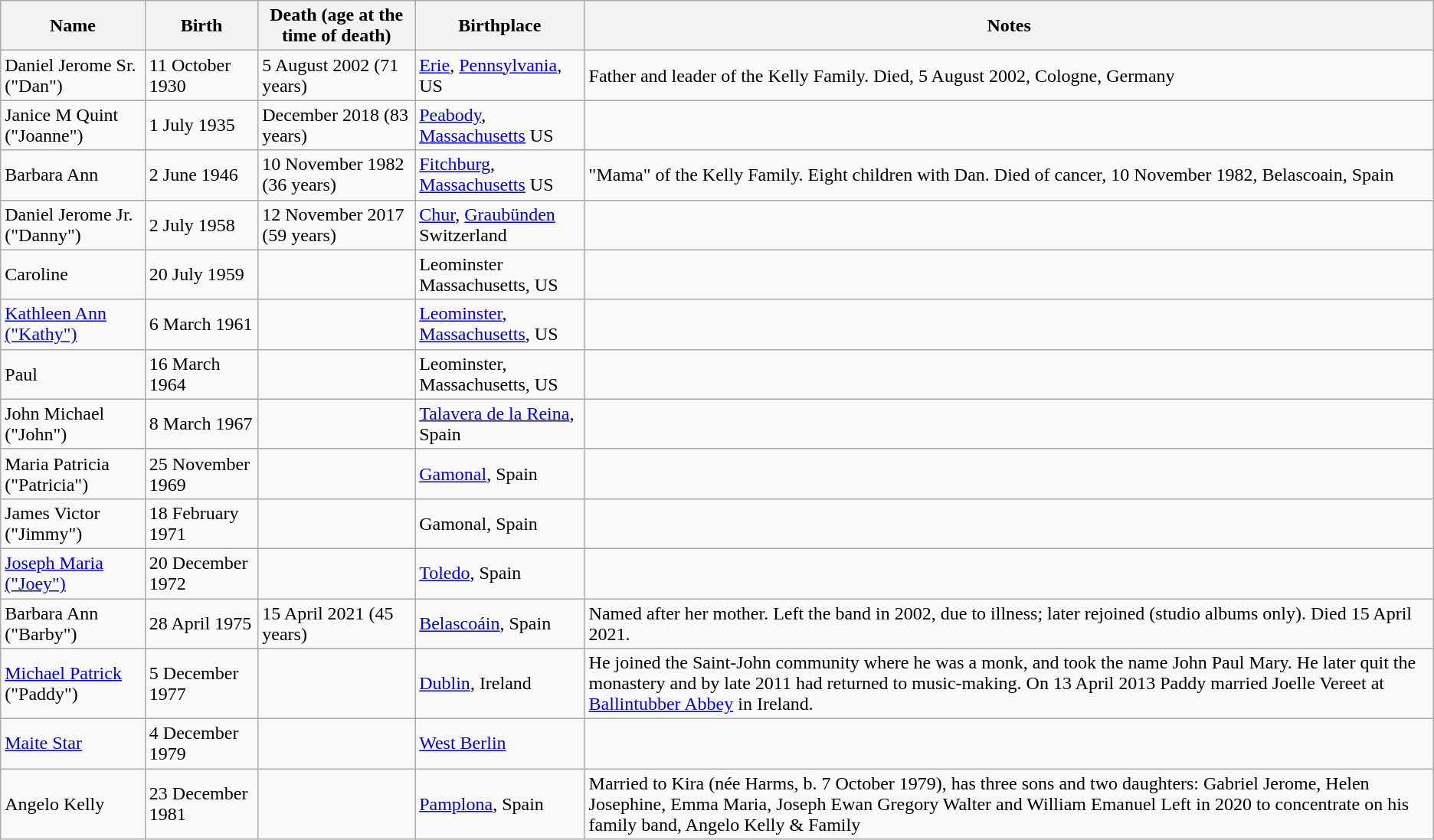<table class="wikitable">
<tr>
<th>Name</th>
<th>Birth</th>
<th>Death (age at the time of death)</th>
<th>Birthplace</th>
<th>Notes</th>
</tr>
<tr>
<td>Daniel Jerome Sr. ("Dan")</td>
<td>11 October 1930</td>
<td>5 August 2002 (71 years)</td>
<td><a href='#'>Erie</a>, <a href='#'>Pennsylvania</a>, US</td>
<td>Father and leader of the Kelly Family. Died, 5 August 2002, Cologne, Germany</td>
</tr>
<tr>
<td>Janice M Quint ("Joanne")</td>
<td>1 July 1935</td>
<td>December 2018 (83 years)</td>
<td><a href='#'>Peabody</a>, <a href='#'>Massachusetts</a> US</td>
<td></td>
</tr>
<tr>
<td>Barbara Ann</td>
<td>2 June 1946</td>
<td>10 November 1982 (36 years)</td>
<td><a href='#'>Fitchburg</a>, <a href='#'>Massachusetts</a> US</td>
<td>"Mama" of the Kelly Family. Eight children with Dan. Died of cancer, 10 November 1982, Belascoain, Spain</td>
</tr>
<tr>
<td>Daniel Jerome Jr. ("Danny")</td>
<td>2 July 1958</td>
<td>12 November 2017 (59 years)</td>
<td><a href='#'>Chur</a>, <a href='#'>Graubünden</a> Switzerland</td>
<td></td>
</tr>
<tr>
<td>Caroline</td>
<td>20 July 1959</td>
<td></td>
<td>Leominster Massachusetts, US</td>
<td></td>
</tr>
<tr>
<td><a href='#'>Kathleen Ann ("Kathy")</a></td>
<td>6 March 1961</td>
<td></td>
<td><a href='#'>Leominster</a>, <a href='#'>Massachusetts</a>, US</td>
<td></td>
</tr>
<tr>
<td>Paul</td>
<td>16 March 1964</td>
<td></td>
<td>Leominster, Massachusetts, US</td>
<td></td>
</tr>
<tr>
<td>John Michael ("John")</td>
<td>8 March 1967</td>
<td></td>
<td><a href='#'>Talavera de la Reina</a>, Spain</td>
<td></td>
</tr>
<tr>
<td>Maria Patricia ("Patricia")</td>
<td>25 November 1969</td>
<td></td>
<td><a href='#'>Gamonal</a>, Spain</td>
<td></td>
</tr>
<tr>
<td>James Victor ("Jimmy")</td>
<td>18 February 1971</td>
<td></td>
<td>Gamonal, Spain</td>
<td></td>
</tr>
<tr>
<td><a href='#'>Joseph Maria ("Joey")</a></td>
<td>20 December 1972</td>
<td></td>
<td><a href='#'>Toledo</a>, Spain</td>
<td></td>
</tr>
<tr>
<td>Barbara Ann ("Barby")</td>
<td>28 April 1975</td>
<td>15 April 2021 (45 years)</td>
<td><a href='#'>Belascoáin</a>, Spain</td>
<td>Named after her mother. Left the band in 2002, due to illness; later rejoined (studio albums only). Died 15 April 2021.</td>
</tr>
<tr>
<td><a href='#'>Michael Patrick</a> ("Paddy")</td>
<td>5 December 1977</td>
<td></td>
<td><a href='#'>Dublin</a>, Ireland</td>
<td>He joined the Saint-John community where he was a monk, and took the name John Paul Mary. He later quit the monastery and by late 2011 had returned to music-making. On 13 April 2013 Paddy married Joelle Vereet at <a href='#'>Ballintubber Abbey</a> in Ireland.</td>
</tr>
<tr>
<td><a href='#'>Maite Star</a></td>
<td>4 December 1979</td>
<td></td>
<td><a href='#'>West Berlin</a></td>
<td></td>
</tr>
<tr>
<td>Angelo Kelly</td>
<td>23 December 1981</td>
<td></td>
<td><a href='#'>Pamplona</a>, Spain</td>
<td>Married to Kira (née Harms, b. 7 October 1979), has three sons and two daughters: Gabriel Jerome, Helen Josephine, Emma Maria, Joseph Ewan Gregory Walter and William Emanuel Left in 2020 to concentrate on his family band, Angelo Kelly & Family</td>
</tr>
</table>
